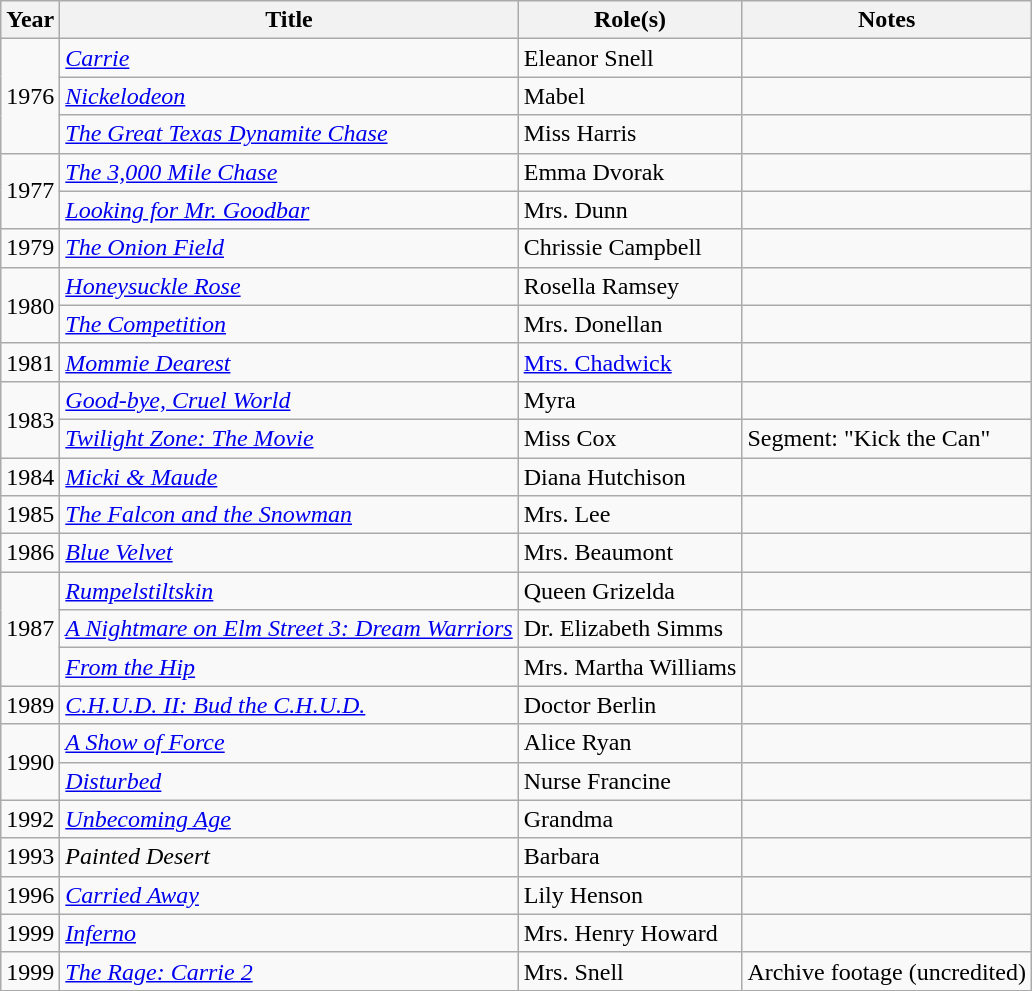<table class="wikitable plainrowheaders sortable">
<tr>
<th scope="col">Year</th>
<th scope="col">Title</th>
<th scope="col">Role(s)</th>
<th scope="col" class="unsortable">Notes</th>
</tr>
<tr>
<td rowspan=3>1976</td>
<td><em><a href='#'>Carrie</a></em></td>
<td>Eleanor Snell</td>
<td></td>
</tr>
<tr>
<td><em><a href='#'>Nickelodeon</a></em></td>
<td>Mabel</td>
<td></td>
</tr>
<tr>
<td><em><a href='#'>The Great Texas Dynamite Chase</a></em></td>
<td>Miss Harris</td>
<td></td>
</tr>
<tr>
<td rowspan=2>1977</td>
<td><em><a href='#'>The 3,000 Mile Chase</a></em></td>
<td>Emma Dvorak</td>
<td></td>
</tr>
<tr>
<td><em><a href='#'>Looking for Mr. Goodbar</a></em></td>
<td>Mrs. Dunn</td>
<td></td>
</tr>
<tr>
<td>1979</td>
<td><em><a href='#'>The Onion Field</a></em></td>
<td>Chrissie Campbell</td>
<td></td>
</tr>
<tr>
<td rowspan=2>1980</td>
<td><em><a href='#'>Honeysuckle Rose</a></em></td>
<td>Rosella Ramsey</td>
<td></td>
</tr>
<tr>
<td><em><a href='#'>The Competition</a></em></td>
<td>Mrs. Donellan</td>
<td></td>
</tr>
<tr>
<td>1981</td>
<td><em><a href='#'>Mommie Dearest</a></em></td>
<td><a href='#'>Mrs. Chadwick</a></td>
<td></td>
</tr>
<tr>
<td rowspan=2>1983</td>
<td><em><a href='#'>Good-bye, Cruel World</a></em></td>
<td>Myra</td>
<td></td>
</tr>
<tr>
<td><em><a href='#'>Twilight Zone: The Movie</a></em></td>
<td>Miss Cox</td>
<td>Segment: "Kick the Can"</td>
</tr>
<tr>
<td>1984</td>
<td><em><a href='#'>Micki & Maude</a></em></td>
<td>Diana Hutchison</td>
<td></td>
</tr>
<tr>
<td>1985</td>
<td><em><a href='#'>The Falcon and the Snowman</a></em></td>
<td>Mrs. Lee</td>
<td></td>
</tr>
<tr>
<td>1986</td>
<td><em><a href='#'>Blue Velvet</a></em></td>
<td>Mrs. Beaumont</td>
<td></td>
</tr>
<tr>
<td rowspan=3>1987</td>
<td><em><a href='#'>Rumpelstiltskin</a></em></td>
<td>Queen Grizelda</td>
<td></td>
</tr>
<tr>
<td><em><a href='#'>A Nightmare on Elm Street 3: Dream Warriors</a></em></td>
<td>Dr. Elizabeth Simms</td>
<td></td>
</tr>
<tr>
<td><em><a href='#'>From the Hip</a></em></td>
<td>Mrs. Martha Williams</td>
<td></td>
</tr>
<tr>
<td>1989</td>
<td><em><a href='#'>C.H.U.D. II: Bud the C.H.U.D.</a></em></td>
<td>Doctor Berlin</td>
<td></td>
</tr>
<tr>
<td rowspan=2>1990</td>
<td><em><a href='#'>A Show of Force</a></em></td>
<td>Alice Ryan</td>
<td></td>
</tr>
<tr>
<td><em><a href='#'>Disturbed</a></em></td>
<td>Nurse Francine</td>
<td></td>
</tr>
<tr>
<td>1992</td>
<td><em><a href='#'>Unbecoming Age</a></em></td>
<td>Grandma</td>
<td></td>
</tr>
<tr>
<td>1993</td>
<td><em>Painted Desert</em></td>
<td>Barbara</td>
<td></td>
</tr>
<tr>
<td>1996</td>
<td><em><a href='#'>Carried Away</a></em></td>
<td>Lily Henson</td>
<td></td>
</tr>
<tr>
<td>1999</td>
<td><em><a href='#'>Inferno</a></em></td>
<td>Mrs. Henry Howard</td>
<td></td>
</tr>
<tr>
<td>1999</td>
<td><em><a href='#'>The Rage: Carrie 2</a></em></td>
<td>Mrs. Snell</td>
<td>Archive footage (uncredited)</td>
</tr>
</table>
